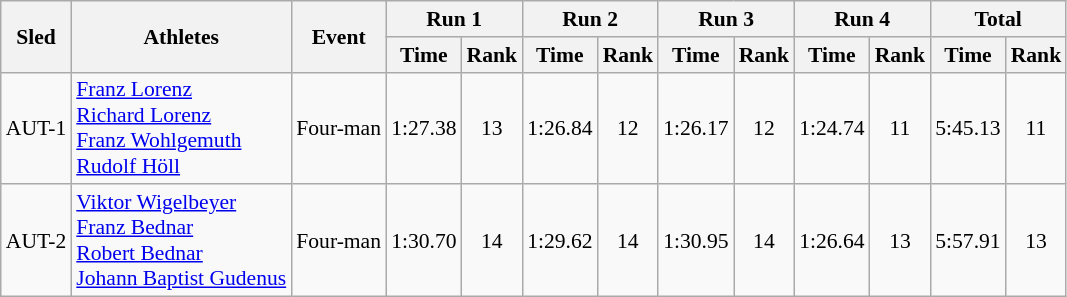<table class="wikitable" border="1" style="font-size:90%">
<tr>
<th rowspan="2">Sled</th>
<th rowspan="2">Athletes</th>
<th rowspan="2">Event</th>
<th colspan="2">Run 1</th>
<th colspan="2">Run 2</th>
<th colspan="2">Run 3</th>
<th colspan="2">Run 4</th>
<th colspan="2">Total</th>
</tr>
<tr>
<th>Time</th>
<th>Rank</th>
<th>Time</th>
<th>Rank</th>
<th>Time</th>
<th>Rank</th>
<th>Time</th>
<th>Rank</th>
<th>Time</th>
<th>Rank</th>
</tr>
<tr>
<td align="center">AUT-1</td>
<td><a href='#'>Franz Lorenz</a><br><a href='#'>Richard Lorenz</a><br><a href='#'>Franz Wohlgemuth</a><br><a href='#'>Rudolf Höll</a></td>
<td>Four-man</td>
<td align="center">1:27.38</td>
<td align="center">13</td>
<td align="center">1:26.84</td>
<td align="center">12</td>
<td align="center">1:26.17</td>
<td align="center">12</td>
<td align="center">1:24.74</td>
<td align="center">11</td>
<td align="center">5:45.13</td>
<td align="center">11</td>
</tr>
<tr>
<td align="center">AUT-2</td>
<td><a href='#'>Viktor Wigelbeyer</a><br><a href='#'>Franz Bednar</a><br><a href='#'>Robert Bednar</a><br><a href='#'>Johann Baptist Gudenus</a></td>
<td>Four-man</td>
<td align="center">1:30.70</td>
<td align="center">14</td>
<td align="center">1:29.62</td>
<td align="center">14</td>
<td align="center">1:30.95</td>
<td align="center">14</td>
<td align="center">1:26.64</td>
<td align="center">13</td>
<td align="center">5:57.91</td>
<td align="center">13</td>
</tr>
</table>
